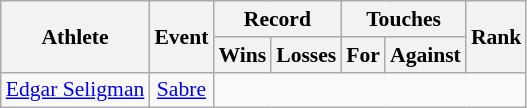<table class=wikitable style=font-size:90%;text-align:center>
<tr>
<th rowspan="2">Athlete</th>
<th rowspan="2">Event</th>
<th colspan="2">Record</th>
<th colspan="2">Touches</th>
<th rowspan="2">Rank</th>
</tr>
<tr>
<th>Wins</th>
<th>Losses</th>
<th>For</th>
<th>Against</th>
</tr>
<tr>
<td><a href='#'>Edgar Seligman</a></td>
<td><a href='#'>Sabre</a></td>
<td colspan=5></td>
</tr>
</table>
